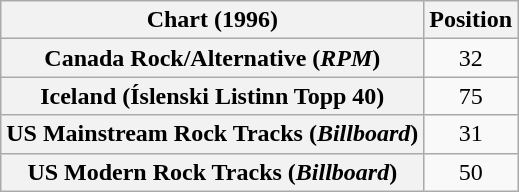<table class="wikitable sortable plainrowheaders" style="text-align:center">
<tr>
<th>Chart (1996)</th>
<th>Position</th>
</tr>
<tr>
<th scope="row">Canada Rock/Alternative (<em>RPM</em>)</th>
<td>32</td>
</tr>
<tr>
<th scope="row">Iceland (Íslenski Listinn Topp 40)</th>
<td>75</td>
</tr>
<tr>
<th scope="row">US Mainstream Rock Tracks (<em>Billboard</em>)</th>
<td>31</td>
</tr>
<tr>
<th scope="row">US Modern Rock Tracks (<em>Billboard</em>)</th>
<td>50</td>
</tr>
</table>
